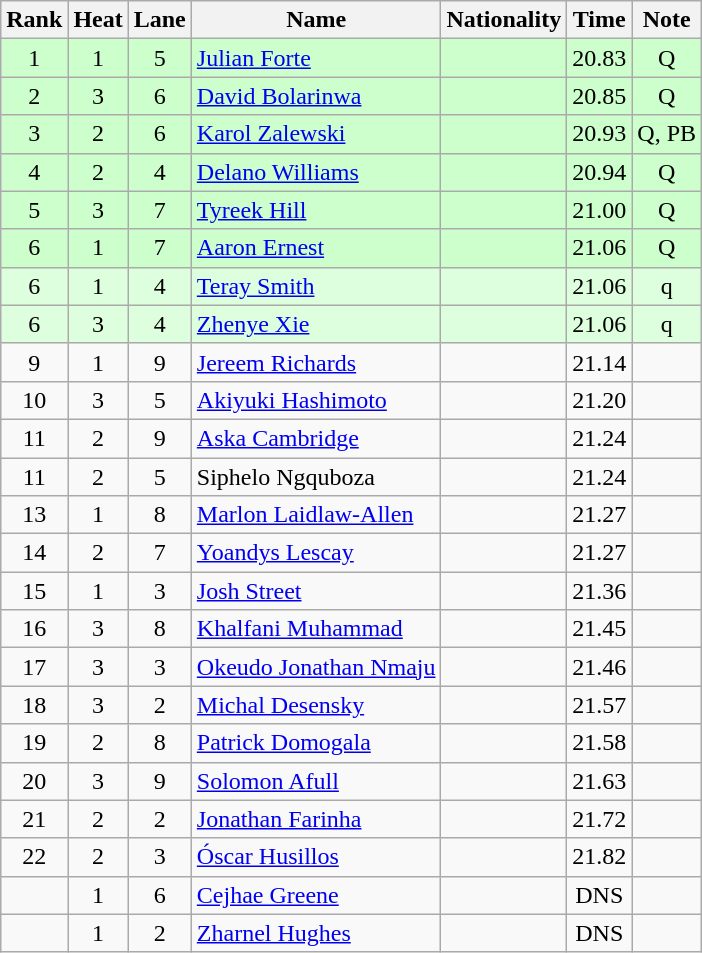<table class="wikitable sortable" style="text-align:center">
<tr>
<th>Rank</th>
<th>Heat</th>
<th>Lane</th>
<th>Name</th>
<th>Nationality</th>
<th>Time</th>
<th>Note</th>
</tr>
<tr bgcolor=ccffcc>
<td>1</td>
<td>1</td>
<td>5</td>
<td align=left><a href='#'>Julian Forte</a></td>
<td align=left></td>
<td>20.83</td>
<td>Q</td>
</tr>
<tr bgcolor=ccffcc>
<td>2</td>
<td>3</td>
<td>6</td>
<td align=left><a href='#'>David Bolarinwa</a></td>
<td align=left></td>
<td>20.85</td>
<td>Q</td>
</tr>
<tr bgcolor=ccffcc>
<td>3</td>
<td>2</td>
<td>6</td>
<td align=left><a href='#'>Karol Zalewski</a></td>
<td align=left></td>
<td>20.93</td>
<td>Q, PB</td>
</tr>
<tr bgcolor=ccffcc>
<td>4</td>
<td>2</td>
<td>4</td>
<td align=left><a href='#'>Delano Williams</a></td>
<td align=left></td>
<td>20.94</td>
<td>Q</td>
</tr>
<tr bgcolor=ccffcc>
<td>5</td>
<td>3</td>
<td>7</td>
<td align=left><a href='#'>Tyreek Hill</a></td>
<td align=left></td>
<td>21.00</td>
<td>Q</td>
</tr>
<tr bgcolor=ccffcc>
<td>6</td>
<td>1</td>
<td>7</td>
<td align=left><a href='#'>Aaron Ernest</a></td>
<td align=left></td>
<td>21.06</td>
<td>Q</td>
</tr>
<tr bgcolor=ddffdd>
<td>6</td>
<td>1</td>
<td>4</td>
<td align=left><a href='#'>Teray Smith</a></td>
<td align=left></td>
<td>21.06</td>
<td>q</td>
</tr>
<tr bgcolor=ddffdd>
<td>6</td>
<td>3</td>
<td>4</td>
<td align=left><a href='#'>Zhenye Xie</a></td>
<td align=left></td>
<td>21.06</td>
<td>q</td>
</tr>
<tr>
<td>9</td>
<td>1</td>
<td>9</td>
<td align=left><a href='#'>Jereem Richards</a></td>
<td align=left></td>
<td>21.14</td>
<td></td>
</tr>
<tr>
<td>10</td>
<td>3</td>
<td>5</td>
<td align=left><a href='#'>Akiyuki Hashimoto</a></td>
<td align=left></td>
<td>21.20</td>
<td></td>
</tr>
<tr>
<td>11</td>
<td>2</td>
<td>9</td>
<td align=left><a href='#'>Aska Cambridge</a></td>
<td align=left></td>
<td>21.24</td>
<td></td>
</tr>
<tr>
<td>11</td>
<td>2</td>
<td>5</td>
<td align=left>Siphelo Ngquboza</td>
<td align=left></td>
<td>21.24</td>
<td></td>
</tr>
<tr>
<td>13</td>
<td>1</td>
<td>8</td>
<td align=left><a href='#'>Marlon Laidlaw-Allen</a></td>
<td align=left></td>
<td>21.27</td>
<td></td>
</tr>
<tr>
<td>14</td>
<td>2</td>
<td>7</td>
<td align=left><a href='#'>Yoandys Lescay</a></td>
<td align=left></td>
<td>21.27</td>
<td></td>
</tr>
<tr>
<td>15</td>
<td>1</td>
<td>3</td>
<td align=left><a href='#'>Josh Street</a></td>
<td align=left></td>
<td>21.36</td>
<td></td>
</tr>
<tr>
<td>16</td>
<td>3</td>
<td>8</td>
<td align=left><a href='#'>Khalfani Muhammad</a></td>
<td align=left></td>
<td>21.45</td>
<td></td>
</tr>
<tr>
<td>17</td>
<td>3</td>
<td>3</td>
<td align=left><a href='#'>Okeudo Jonathan Nmaju</a></td>
<td align=left></td>
<td>21.46</td>
<td></td>
</tr>
<tr>
<td>18</td>
<td>3</td>
<td>2</td>
<td align=left><a href='#'>Michal Desensky</a></td>
<td align=left></td>
<td>21.57</td>
<td></td>
</tr>
<tr>
<td>19</td>
<td>2</td>
<td>8</td>
<td align=left><a href='#'>Patrick Domogala</a></td>
<td align=left></td>
<td>21.58</td>
<td></td>
</tr>
<tr>
<td>20</td>
<td>3</td>
<td>9</td>
<td align=left><a href='#'>Solomon Afull</a></td>
<td align=left></td>
<td>21.63</td>
<td></td>
</tr>
<tr>
<td>21</td>
<td>2</td>
<td>2</td>
<td align=left><a href='#'>Jonathan Farinha</a></td>
<td align=left></td>
<td>21.72</td>
<td></td>
</tr>
<tr>
<td>22</td>
<td>2</td>
<td>3</td>
<td align=left><a href='#'>Óscar Husillos</a></td>
<td align=left></td>
<td>21.82</td>
<td></td>
</tr>
<tr>
<td></td>
<td>1</td>
<td>6</td>
<td align=left><a href='#'>Cejhae Greene</a></td>
<td align=left></td>
<td>DNS</td>
<td></td>
</tr>
<tr>
<td></td>
<td>1</td>
<td>2</td>
<td align=left><a href='#'>Zharnel Hughes</a></td>
<td align=left></td>
<td>DNS</td>
<td></td>
</tr>
</table>
